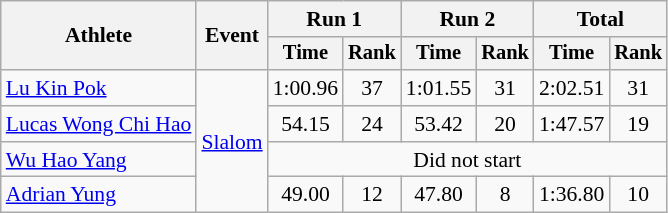<table class="wikitable" style="font-size:90%">
<tr>
<th rowspan=2>Athlete</th>
<th rowspan=2>Event</th>
<th colspan=2>Run 1</th>
<th colspan=2>Run 2</th>
<th colspan=2>Total</th>
</tr>
<tr style="font-size:95%">
<th>Time</th>
<th>Rank</th>
<th>Time</th>
<th>Rank</th>
<th>Time</th>
<th>Rank</th>
</tr>
<tr align=center>
<td align=left><a href='#'>Lu Kin Pok</a></td>
<td align=left rowspan=4><a href='#'>Slalom</a></td>
<td>1:00.96</td>
<td>37</td>
<td>1:01.55</td>
<td>31</td>
<td>2:02.51</td>
<td>31</td>
</tr>
<tr align=center>
<td align=left><a href='#'>Lucas Wong Chi Hao</a></td>
<td>54.15</td>
<td>24</td>
<td>53.42</td>
<td>20</td>
<td>1:47.57</td>
<td>19</td>
</tr>
<tr align=center>
<td align=left><a href='#'>Wu Hao Yang</a></td>
<td colspan=6>Did not start</td>
</tr>
<tr align=center>
<td align=left><a href='#'>Adrian Yung</a></td>
<td>49.00</td>
<td>12</td>
<td>47.80</td>
<td>8</td>
<td>1:36.80</td>
<td>10</td>
</tr>
</table>
